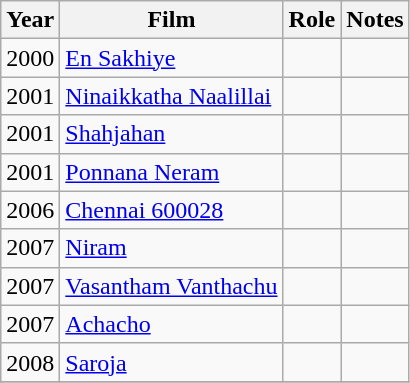<table class="wikitable sortable">
<tr>
<th>Year</th>
<th>Film</th>
<th>Role</th>
<th>Notes</th>
</tr>
<tr>
<td>2000</td>
<td><a href='#'>En Sakhiye</a></td>
<td></td>
<td></td>
</tr>
<tr>
<td>2001</td>
<td><a href='#'>Ninaikkatha Naalillai</a></td>
<td></td>
<td></td>
</tr>
<tr>
<td>2001</td>
<td><a href='#'>Shahjahan</a></td>
<td></td>
<td></td>
</tr>
<tr>
<td>2001</td>
<td><a href='#'>Ponnana Neram</a></td>
<td></td>
<td></td>
</tr>
<tr>
<td>2006</td>
<td><a href='#'>Chennai 600028</a></td>
<td></td>
<td></td>
</tr>
<tr>
<td>2007</td>
<td><a href='#'>Niram</a></td>
<td></td>
<td></td>
</tr>
<tr>
<td>2007</td>
<td><a href='#'>Vasantham Vanthachu</a></td>
<td></td>
<td></td>
</tr>
<tr>
<td>2007</td>
<td><a href='#'>Achacho</a></td>
<td></td>
<td></td>
</tr>
<tr>
<td>2008</td>
<td><a href='#'>Saroja</a></td>
<td></td>
<td></td>
</tr>
<tr>
</tr>
</table>
